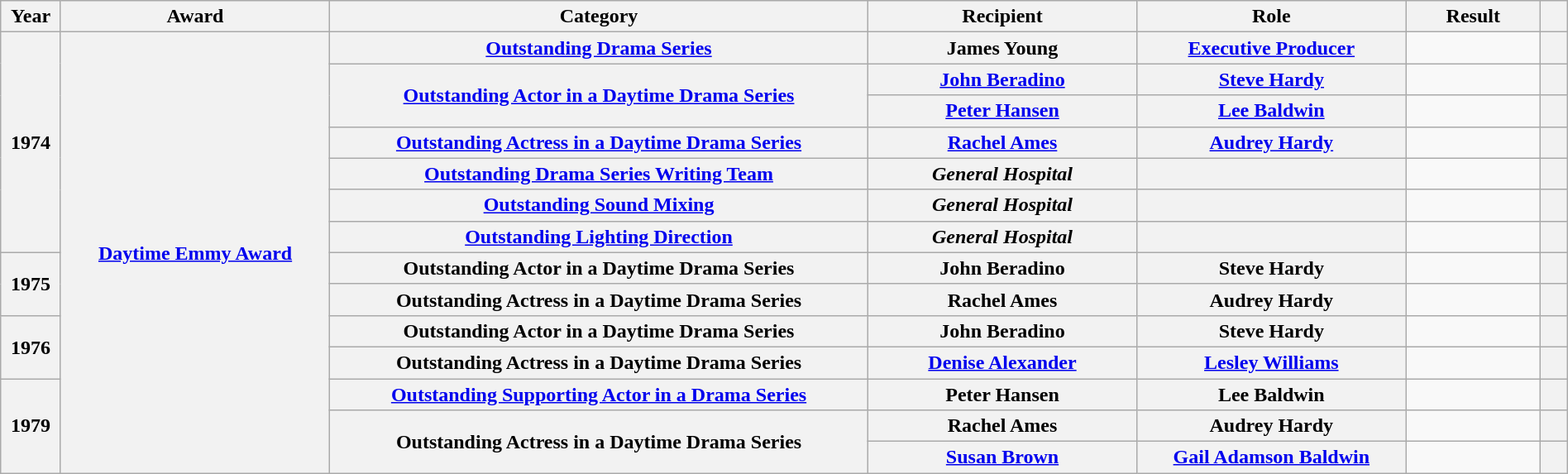<table class="wikitable sortable plainrowheaders" style="width:100%;">
<tr>
<th scope="col" style="width:1%;">Year</th>
<th scope="col" style="width:10%;">Award</th>
<th scope="col" style="width:20%;">Category</th>
<th scope="col" style="width:10%;">Recipient</th>
<th scope="col" style="width:10%;">Role</th>
<th scope="col" style="width:5%;">Result</th>
<th scope="col" style="width:1%;" class="unsortable"></th>
</tr>
<tr>
<th scope="row" rowspan="7" style="text-align:center">1974</th>
<th scope="row" rowspan="15" style="text-align:center"><a href='#'>Daytime Emmy Award</a></th>
<th scope="row" style="text-align:center"><a href='#'>Outstanding Drama Series</a></th>
<th scope="row" style="text-align:center">James Young</th>
<th scope="row" style="text-align:center"><a href='#'>Executive Producer</a></th>
<td></td>
<th scope="row" style="text-align:center"></th>
</tr>
<tr>
<th scope="row" rowspan="2" style="text-align:center"><a href='#'>Outstanding Actor in a Daytime Drama Series</a></th>
<th scope="row" style="text-align:center"><a href='#'>John Beradino</a></th>
<th scope="row" style="text-align:center"><a href='#'>Steve Hardy</a></th>
<td></td>
<th scope="row" style="text-align:center"></th>
</tr>
<tr>
<th scope="row" style="text-align:center"><a href='#'>Peter Hansen</a></th>
<th scope="row" style="text-align:center"><a href='#'>Lee Baldwin</a></th>
<td></td>
<th scope="row" style="text-align:center"></th>
</tr>
<tr>
<th scope="row" style="text-align:center"><a href='#'>Outstanding Actress in a Daytime Drama Series</a></th>
<th scope="row" style="text-align:center"><a href='#'>Rachel Ames</a></th>
<th scope="row" style="text-align:center"><a href='#'>Audrey Hardy</a></th>
<td></td>
<th scope="row" style="text-align:center"></th>
</tr>
<tr>
<th scope="row" style="text-align:center"><a href='#'>Outstanding Drama Series Writing Team</a></th>
<th scope="row" style="text-align:center"><em>General Hospital</em></th>
<th scope="row" style="text-align:center"></th>
<td></td>
<th scope="row" style="text-align:center"></th>
</tr>
<tr>
<th scope="row" style="text-align:center"><a href='#'>Outstanding Sound Mixing</a></th>
<th scope="row" style="text-align:center"><em>General Hospital</em></th>
<th scope="row" style="text-align:center"></th>
<td></td>
<th scope="row" style="text-align:center"></th>
</tr>
<tr>
<th scope="row" style="text-align:center"><a href='#'>Outstanding Lighting Direction</a></th>
<th scope="row" style="text-align:center"><em>General Hospital</em></th>
<th scope="row" style="text-align:center"></th>
<td></td>
<th scope="row" style="text-align:center"></th>
</tr>
<tr>
<th scope="row" rowspan="2" style="text-align:center">1975</th>
<th scope="row" style="text-align:center">Outstanding Actor in a Daytime Drama Series</th>
<th scope="row" style="text-align:center">John Beradino</th>
<th scope="row" style="text-align:center">Steve Hardy</th>
<td></td>
<th scope="row" style="text-align:center"></th>
</tr>
<tr>
<th scope="row" style="text-align:center">Outstanding Actress in a Daytime Drama Series</th>
<th scope="row" style="text-align:center">Rachel Ames</th>
<th scope="row" style="text-align:center">Audrey Hardy</th>
<td></td>
<th scope="row" style="text-align:center"></th>
</tr>
<tr>
<th scope="row" rowspan="2" style="text-align:center">1976</th>
<th scope="row" style="text-align:center">Outstanding Actor in a Daytime Drama Series</th>
<th scope="row" style="text-align:center">John Beradino</th>
<th scope="row" style="text-align:center">Steve Hardy</th>
<td></td>
<th scope="row" style="text-align:center"></th>
</tr>
<tr>
<th scope="row" style="text-align:center">Outstanding Actress in a Daytime Drama Series</th>
<th scope="row" style="text-align:center"><a href='#'>Denise Alexander</a></th>
<th scope="row" style="text-align:center"><a href='#'>Lesley Williams</a></th>
<td></td>
<th scope="row" style="text-align:center"></th>
</tr>
<tr>
<th scope="row" rowspan="3" style="text-align:center">1979</th>
<th scope="row" style="text-align:center"><a href='#'>Outstanding Supporting Actor in a Drama Series</a></th>
<th scope="row" style="text-align:center">Peter Hansen</th>
<th scope="row" style="text-align:center">Lee Baldwin</th>
<td></td>
<th scope="row" style="text-align:center"></th>
</tr>
<tr>
<th scope="row" rowspan="2" style="text-align:center">Outstanding Actress in a Daytime Drama Series</th>
<th scope="row" style="text-align:center">Rachel Ames</th>
<th scope="row" style="text-align:center">Audrey Hardy</th>
<td></td>
<th scope="row" style="text-align:center"></th>
</tr>
<tr>
<th scope="row" style="text-align:center"><a href='#'>Susan Brown</a></th>
<th scope="row" style="text-align:center"><a href='#'>Gail Adamson Baldwin</a></th>
<td></td>
<th scope="row" style="text-align:center"></th>
</tr>
</table>
